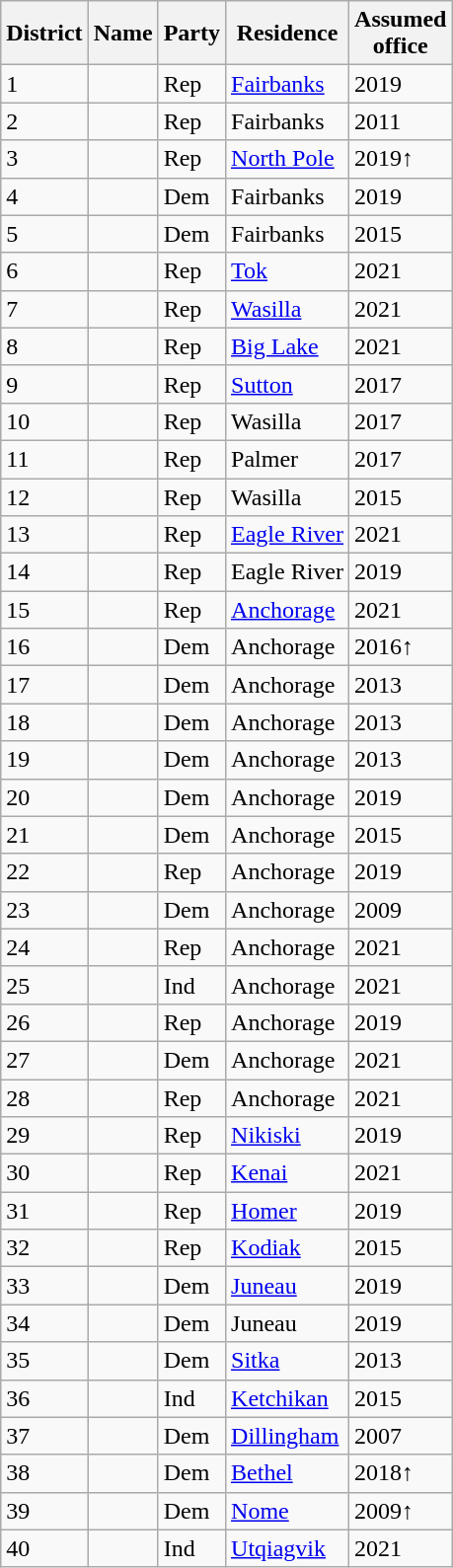<table class="wikitable sortable mw-collapsible">
<tr>
<th>District</th>
<th>Name</th>
<th>Party</th>
<th>Residence</th>
<th>Assumed<br>office</th>
</tr>
<tr>
<td>1</td>
<td></td>
<td>Rep</td>
<td><a href='#'>Fairbanks</a></td>
<td>2019</td>
</tr>
<tr>
<td>2</td>
<td></td>
<td>Rep</td>
<td>Fairbanks</td>
<td>2011</td>
</tr>
<tr>
<td>3</td>
<td></td>
<td>Rep</td>
<td><a href='#'>North Pole</a></td>
<td>2019↑</td>
</tr>
<tr>
<td>4</td>
<td></td>
<td>Dem</td>
<td>Fairbanks</td>
<td>2019</td>
</tr>
<tr>
<td>5</td>
<td></td>
<td>Dem</td>
<td>Fairbanks</td>
<td>2015</td>
</tr>
<tr>
<td>6</td>
<td></td>
<td>Rep</td>
<td><a href='#'>Tok</a></td>
<td>2021</td>
</tr>
<tr>
<td>7</td>
<td></td>
<td>Rep</td>
<td><a href='#'>Wasilla</a></td>
<td>2021</td>
</tr>
<tr>
<td>8</td>
<td></td>
<td>Rep</td>
<td><a href='#'>Big Lake</a></td>
<td>2021</td>
</tr>
<tr>
<td>9</td>
<td></td>
<td>Rep</td>
<td><a href='#'>Sutton</a></td>
<td>2017</td>
</tr>
<tr>
<td>10</td>
<td></td>
<td>Rep</td>
<td>Wasilla</td>
<td>2017</td>
</tr>
<tr>
<td>11</td>
<td></td>
<td>Rep</td>
<td>Palmer</td>
<td>2017</td>
</tr>
<tr>
<td>12</td>
<td></td>
<td>Rep</td>
<td>Wasilla</td>
<td>2015</td>
</tr>
<tr>
<td>13</td>
<td></td>
<td>Rep</td>
<td><a href='#'>Eagle River</a></td>
<td>2021</td>
</tr>
<tr>
<td>14</td>
<td></td>
<td>Rep</td>
<td>Eagle River</td>
<td>2019</td>
</tr>
<tr>
<td>15</td>
<td></td>
<td>Rep</td>
<td><a href='#'>Anchorage</a></td>
<td>2021</td>
</tr>
<tr>
<td>16</td>
<td></td>
<td>Dem</td>
<td>Anchorage</td>
<td>2016↑</td>
</tr>
<tr>
<td>17</td>
<td></td>
<td>Dem</td>
<td>Anchorage</td>
<td>2013</td>
</tr>
<tr>
<td>18</td>
<td></td>
<td>Dem</td>
<td>Anchorage</td>
<td>2013</td>
</tr>
<tr>
<td>19</td>
<td></td>
<td>Dem</td>
<td>Anchorage</td>
<td>2013</td>
</tr>
<tr>
<td>20</td>
<td></td>
<td>Dem</td>
<td>Anchorage</td>
<td>2019</td>
</tr>
<tr>
<td>21</td>
<td></td>
<td>Dem</td>
<td>Anchorage</td>
<td>2015</td>
</tr>
<tr>
<td>22</td>
<td></td>
<td>Rep</td>
<td>Anchorage</td>
<td>2019</td>
</tr>
<tr>
<td>23</td>
<td></td>
<td>Dem</td>
<td>Anchorage</td>
<td>2009</td>
</tr>
<tr>
<td>24</td>
<td></td>
<td>Rep</td>
<td>Anchorage</td>
<td>2021</td>
</tr>
<tr>
<td>25</td>
<td></td>
<td>Ind</td>
<td>Anchorage</td>
<td>2021</td>
</tr>
<tr>
<td>26</td>
<td></td>
<td>Rep</td>
<td>Anchorage</td>
<td>2019</td>
</tr>
<tr>
<td>27</td>
<td></td>
<td>Dem</td>
<td>Anchorage</td>
<td>2021</td>
</tr>
<tr>
<td>28</td>
<td></td>
<td>Rep</td>
<td>Anchorage</td>
<td>2021</td>
</tr>
<tr>
<td>29</td>
<td></td>
<td>Rep</td>
<td><a href='#'>Nikiski</a></td>
<td>2019</td>
</tr>
<tr>
<td>30</td>
<td></td>
<td>Rep</td>
<td><a href='#'>Kenai</a></td>
<td>2021</td>
</tr>
<tr>
<td>31</td>
<td></td>
<td>Rep</td>
<td><a href='#'>Homer</a></td>
<td>2019</td>
</tr>
<tr>
<td>32</td>
<td></td>
<td>Rep</td>
<td><a href='#'>Kodiak</a></td>
<td>2015</td>
</tr>
<tr>
<td>33</td>
<td></td>
<td>Dem</td>
<td><a href='#'>Juneau</a></td>
<td>2019</td>
</tr>
<tr>
<td>34</td>
<td></td>
<td>Dem</td>
<td>Juneau</td>
<td>2019</td>
</tr>
<tr>
<td>35</td>
<td></td>
<td>Dem</td>
<td><a href='#'>Sitka</a></td>
<td>2013</td>
</tr>
<tr>
<td>36</td>
<td></td>
<td>Ind</td>
<td><a href='#'>Ketchikan</a></td>
<td>2015</td>
</tr>
<tr>
<td>37</td>
<td></td>
<td>Dem</td>
<td><a href='#'>Dillingham</a></td>
<td>2007</td>
</tr>
<tr>
<td>38</td>
<td></td>
<td>Dem</td>
<td><a href='#'>Bethel</a></td>
<td>2018↑</td>
</tr>
<tr>
<td>39</td>
<td></td>
<td>Dem</td>
<td><a href='#'>Nome</a></td>
<td>2009↑</td>
</tr>
<tr>
<td>40</td>
<td></td>
<td>Ind</td>
<td><a href='#'>Utqiagvik</a></td>
<td>2021</td>
</tr>
</table>
